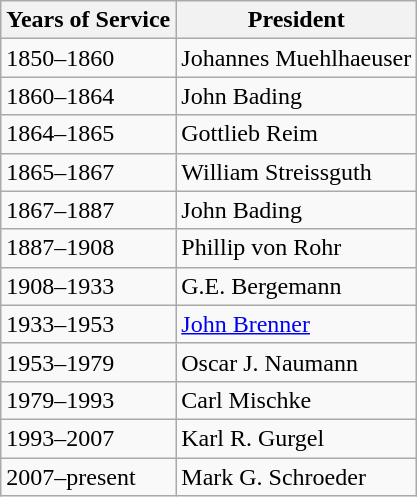<table class="wikitable">
<tr>
<th>Years of Service</th>
<th>President</th>
</tr>
<tr>
<td>1850–1860</td>
<td>Johannes Muehlhaeuser</td>
</tr>
<tr>
<td>1860–1864</td>
<td>John Bading</td>
</tr>
<tr>
<td>1864–1865</td>
<td>Gottlieb Reim</td>
</tr>
<tr>
<td>1865–1867</td>
<td>William Streissguth</td>
</tr>
<tr>
<td>1867–1887</td>
<td>John Bading</td>
</tr>
<tr>
<td>1887–1908</td>
<td>Phillip von Rohr</td>
</tr>
<tr>
<td>1908–1933</td>
<td>G.E. Bergemann</td>
</tr>
<tr>
<td>1933–1953</td>
<td><a href='#'>John Brenner</a></td>
</tr>
<tr>
<td>1953–1979</td>
<td>Oscar J. Naumann</td>
</tr>
<tr>
<td>1979–1993</td>
<td>Carl Mischke</td>
</tr>
<tr>
<td>1993–2007</td>
<td>Karl R. Gurgel</td>
</tr>
<tr>
<td>2007–present</td>
<td>Mark G. Schroeder</td>
</tr>
</table>
